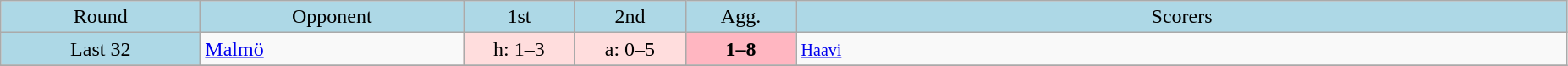<table class="wikitable" style="text-align:center">
<tr bgcolor=lightblue>
<td width=150px>Round</td>
<td width=200px>Opponent</td>
<td width=80px>1st</td>
<td width=80px>2nd</td>
<td width=80px>Agg.</td>
<td width=600px>Scorers</td>
</tr>
<tr>
<td bgcolor=lightblue>Last 32</td>
<td align=left> <a href='#'>Malmö</a></td>
<td bgcolor="#ffdddd">h: 1–3</td>
<td bgcolor="#ffdddd">a: 0–5</td>
<td bgcolor=lightpink><strong>1–8</strong></td>
<td align=left><small><a href='#'>Haavi</a></small></td>
</tr>
<tr>
</tr>
</table>
